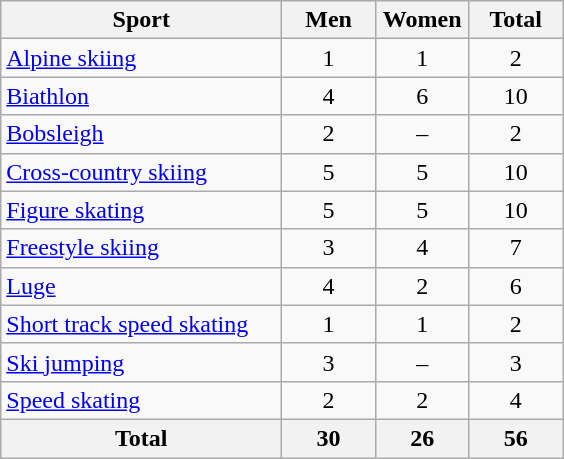<table class="wikitable sortable" style="text-align:center;">
<tr>
<th width=180>Sport</th>
<th width=55>Men</th>
<th width=55>Women</th>
<th width=55>Total</th>
</tr>
<tr>
<td align=left><a href='#'>Alpine skiing</a></td>
<td>1</td>
<td>1</td>
<td>2</td>
</tr>
<tr>
<td align=left><a href='#'>Biathlon</a></td>
<td>4</td>
<td>6</td>
<td>10</td>
</tr>
<tr>
<td align=left><a href='#'>Bobsleigh</a></td>
<td>2</td>
<td>–</td>
<td>2</td>
</tr>
<tr>
<td align=left><a href='#'>Cross-country skiing</a></td>
<td>5</td>
<td>5</td>
<td>10</td>
</tr>
<tr>
<td align=left><a href='#'>Figure skating</a></td>
<td>5</td>
<td>5</td>
<td>10</td>
</tr>
<tr>
<td align=left><a href='#'>Freestyle skiing</a></td>
<td>3</td>
<td>4</td>
<td>7</td>
</tr>
<tr>
<td align=left><a href='#'>Luge</a></td>
<td>4</td>
<td>2</td>
<td>6</td>
</tr>
<tr>
<td align=left><a href='#'>Short track speed skating</a></td>
<td>1</td>
<td>1</td>
<td>2</td>
</tr>
<tr>
<td align=left><a href='#'>Ski jumping</a></td>
<td>3</td>
<td>–</td>
<td>3</td>
</tr>
<tr>
<td align=left><a href='#'>Speed skating</a></td>
<td>2</td>
<td>2</td>
<td>4</td>
</tr>
<tr>
<th>Total</th>
<th>30</th>
<th>26</th>
<th>56</th>
</tr>
</table>
